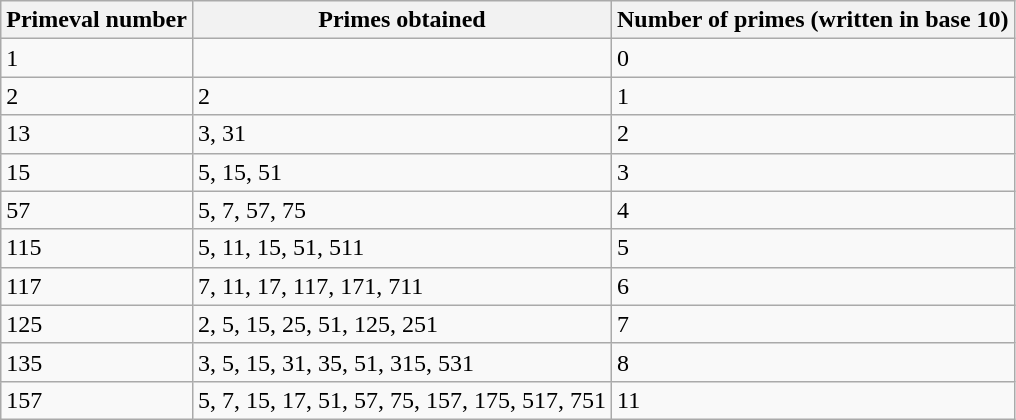<table class="wikitable">
<tr>
<th>Primeval number</th>
<th>Primes obtained</th>
<th>Number of primes (written in base 10)</th>
</tr>
<tr>
<td>1</td>
<td></td>
<td>0</td>
</tr>
<tr>
<td>2</td>
<td>2</td>
<td>1</td>
</tr>
<tr>
<td>13</td>
<td>3, 31</td>
<td>2</td>
</tr>
<tr>
<td>15</td>
<td>5, 15, 51</td>
<td>3</td>
</tr>
<tr>
<td>57</td>
<td>5, 7, 57, 75</td>
<td>4</td>
</tr>
<tr>
<td>115</td>
<td>5, 11, 15, 51, 511</td>
<td>5</td>
</tr>
<tr>
<td>117</td>
<td>7, 11, 17, 117, 171, 711</td>
<td>6</td>
</tr>
<tr>
<td>125</td>
<td>2, 5, 15, 25, 51, 125, 251</td>
<td>7</td>
</tr>
<tr>
<td>135</td>
<td>3, 5, 15, 31, 35, 51, 315, 531</td>
<td>8</td>
</tr>
<tr>
<td>157</td>
<td>5, 7, 15, 17, 51, 57, 75, 157, 175, 517, 751</td>
<td>11</td>
</tr>
</table>
